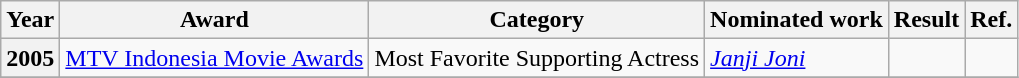<table class="wikitable sortable">
<tr>
<th>Year</th>
<th>Award</th>
<th>Category</th>
<th>Nominated work</th>
<th>Result</th>
<th>Ref.</th>
</tr>
<tr>
<th>2005</th>
<td><a href='#'>MTV Indonesia Movie Awards</a></td>
<td>Most Favorite Supporting Actress</td>
<td><em><a href='#'>Janji Joni</a></em></td>
<td></td>
<td></td>
</tr>
<tr>
</tr>
</table>
